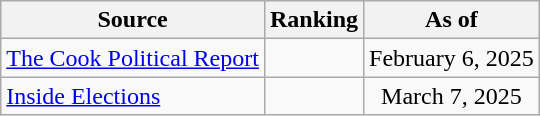<table class="wikitable" style="text-align:center">
<tr>
<th>Source</th>
<th>Ranking</th>
<th>As of</th>
</tr>
<tr>
<td align=left><a href='#'>The Cook Political Report</a></td>
<td></td>
<td>February 6, 2025</td>
</tr>
<tr>
<td align=left><a href='#'>Inside Elections</a></td>
<td></td>
<td>March 7, 2025</td>
</tr>
</table>
